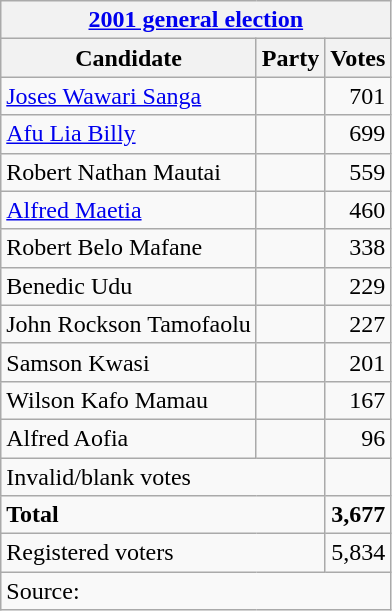<table class=wikitable style=text-align:left>
<tr>
<th colspan=3><a href='#'>2001 general election</a></th>
</tr>
<tr>
<th>Candidate</th>
<th>Party</th>
<th>Votes</th>
</tr>
<tr>
<td><a href='#'>Joses Wawari Sanga</a></td>
<td></td>
<td align=right>701</td>
</tr>
<tr>
<td><a href='#'>Afu Lia Billy</a></td>
<td></td>
<td align=right>699</td>
</tr>
<tr>
<td>Robert Nathan Mautai</td>
<td></td>
<td align=right>559</td>
</tr>
<tr>
<td><a href='#'>Alfred Maetia</a></td>
<td></td>
<td align=right>460</td>
</tr>
<tr>
<td>Robert Belo Mafane</td>
<td></td>
<td align=right>338</td>
</tr>
<tr>
<td>Benedic Udu</td>
<td></td>
<td align=right>229</td>
</tr>
<tr>
<td>John Rockson Tamofaolu</td>
<td></td>
<td align=right>227</td>
</tr>
<tr>
<td>Samson Kwasi</td>
<td></td>
<td align=right>201</td>
</tr>
<tr>
<td>Wilson Kafo Mamau</td>
<td></td>
<td align=right>167</td>
</tr>
<tr>
<td>Alfred Aofia</td>
<td></td>
<td align=right>96</td>
</tr>
<tr>
<td colspan=2>Invalid/blank votes</td>
<td></td>
</tr>
<tr>
<td colspan=2><strong>Total</strong></td>
<td align=right><strong>3,677</strong></td>
</tr>
<tr>
<td colspan=2>Registered voters</td>
<td align=right>5,834</td>
</tr>
<tr>
<td colspan=3>Source: </td>
</tr>
</table>
